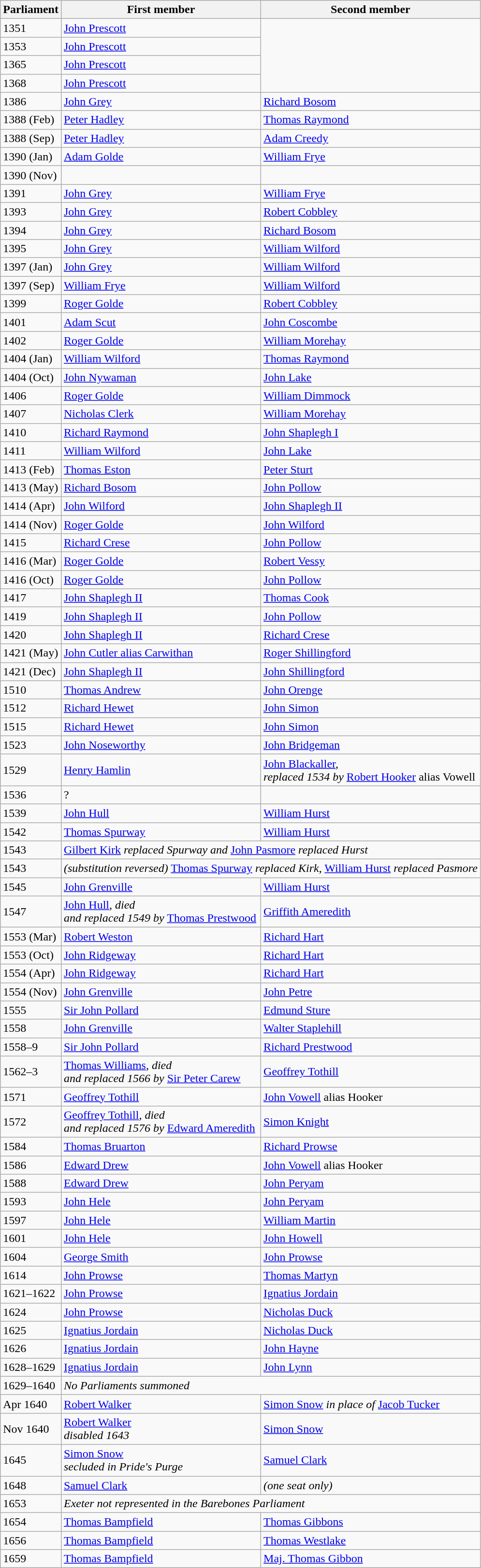<table class="wikitable">
<tr>
<th>Parliament</th>
<th>First member</th>
<th>Second member</th>
</tr>
<tr>
<td>1351</td>
<td><a href='#'>John Prescott</a></td>
</tr>
<tr>
<td>1353</td>
<td><a href='#'>John Prescott</a></td>
</tr>
<tr>
<td>1365</td>
<td><a href='#'>John Prescott</a></td>
</tr>
<tr>
<td>1368</td>
<td><a href='#'>John Prescott</a></td>
</tr>
<tr>
<td>1386</td>
<td><a href='#'>John Grey</a></td>
<td><a href='#'>Richard Bosom</a></td>
</tr>
<tr>
<td>1388 (Feb)</td>
<td><a href='#'>Peter Hadley</a></td>
<td><a href='#'>Thomas Raymond</a></td>
</tr>
<tr>
<td>1388 (Sep)</td>
<td><a href='#'>Peter Hadley</a></td>
<td><a href='#'>Adam Creedy</a></td>
</tr>
<tr>
<td>1390 (Jan)</td>
<td><a href='#'>Adam Golde</a></td>
<td><a href='#'>William Frye</a></td>
</tr>
<tr>
<td>1390 (Nov)</td>
<td></td>
</tr>
<tr>
<td>1391</td>
<td><a href='#'>John Grey</a></td>
<td><a href='#'>William Frye</a></td>
</tr>
<tr>
<td>1393</td>
<td><a href='#'>John Grey</a></td>
<td><a href='#'>Robert Cobbley</a></td>
</tr>
<tr>
<td>1394</td>
<td><a href='#'>John Grey</a></td>
<td><a href='#'>Richard Bosom</a></td>
</tr>
<tr>
<td>1395</td>
<td><a href='#'>John Grey</a></td>
<td><a href='#'>William Wilford</a></td>
</tr>
<tr>
<td>1397 (Jan)</td>
<td><a href='#'>John Grey</a></td>
<td><a href='#'>William Wilford</a></td>
</tr>
<tr>
<td>1397 (Sep)</td>
<td><a href='#'>William Frye</a></td>
<td><a href='#'>William Wilford</a></td>
</tr>
<tr>
<td>1399</td>
<td><a href='#'>Roger Golde</a></td>
<td><a href='#'>Robert Cobbley</a></td>
</tr>
<tr>
<td>1401</td>
<td><a href='#'>Adam Scut</a></td>
<td><a href='#'>John Coscombe</a></td>
</tr>
<tr>
<td>1402</td>
<td><a href='#'>Roger Golde</a></td>
<td><a href='#'>William Morehay</a></td>
</tr>
<tr>
<td>1404 (Jan)</td>
<td><a href='#'>William Wilford</a></td>
<td><a href='#'>Thomas Raymond</a></td>
</tr>
<tr>
<td>1404 (Oct)</td>
<td><a href='#'>John Nywaman</a></td>
<td><a href='#'>John Lake</a></td>
</tr>
<tr>
<td>1406</td>
<td><a href='#'>Roger Golde</a></td>
<td><a href='#'>William Dimmock</a></td>
</tr>
<tr>
<td>1407</td>
<td><a href='#'>Nicholas Clerk</a></td>
<td><a href='#'>William Morehay</a></td>
</tr>
<tr>
<td>1410</td>
<td><a href='#'>Richard Raymond</a></td>
<td><a href='#'>John Shaplegh I</a></td>
</tr>
<tr>
<td>1411</td>
<td><a href='#'>William Wilford</a></td>
<td><a href='#'>John Lake</a></td>
</tr>
<tr>
<td>1413 (Feb)</td>
<td><a href='#'>Thomas Eston</a></td>
<td><a href='#'>Peter Sturt</a></td>
</tr>
<tr>
<td>1413 (May)</td>
<td><a href='#'>Richard Bosom</a></td>
<td><a href='#'>John Pollow</a></td>
</tr>
<tr>
<td>1414 (Apr)</td>
<td><a href='#'>John Wilford</a></td>
<td><a href='#'>John Shaplegh II</a></td>
</tr>
<tr>
<td>1414 (Nov)</td>
<td><a href='#'>Roger Golde</a></td>
<td><a href='#'>John Wilford</a></td>
</tr>
<tr>
<td>1415</td>
<td><a href='#'>Richard Crese</a></td>
<td><a href='#'>John Pollow</a></td>
</tr>
<tr>
<td>1416 (Mar)</td>
<td><a href='#'>Roger Golde</a></td>
<td><a href='#'>Robert Vessy</a></td>
</tr>
<tr>
<td>1416 (Oct)</td>
<td><a href='#'>Roger Golde</a></td>
<td><a href='#'>John Pollow</a></td>
</tr>
<tr>
<td>1417</td>
<td><a href='#'>John Shaplegh II</a></td>
<td><a href='#'>Thomas Cook</a></td>
</tr>
<tr>
<td>1419</td>
<td><a href='#'>John Shaplegh II</a></td>
<td><a href='#'>John Pollow</a></td>
</tr>
<tr>
<td>1420</td>
<td><a href='#'>John Shaplegh II</a></td>
<td><a href='#'>Richard Crese</a></td>
</tr>
<tr>
<td>1421 (May)</td>
<td><a href='#'>John Cutler alias Carwithan</a></td>
<td><a href='#'>Roger Shillingford</a></td>
</tr>
<tr>
<td>1421 (Dec)</td>
<td><a href='#'>John Shaplegh II</a></td>
<td><a href='#'>John Shillingford</a></td>
</tr>
<tr>
<td>1510</td>
<td><a href='#'>Thomas Andrew</a></td>
<td><a href='#'>John Orenge</a></td>
</tr>
<tr>
<td>1512</td>
<td><a href='#'>Richard Hewet</a></td>
<td><a href='#'>John Simon</a></td>
</tr>
<tr>
<td>1515</td>
<td><a href='#'>Richard Hewet</a></td>
<td><a href='#'>John Simon</a></td>
</tr>
<tr>
<td>1523</td>
<td><a href='#'>John Noseworthy</a></td>
<td><a href='#'>John Bridgeman</a></td>
</tr>
<tr>
<td>1529</td>
<td><a href='#'>Henry Hamlin</a></td>
<td><a href='#'>John Blackaller</a>,<br> <em>replaced 1534 by</em> <a href='#'>Robert Hooker</a> alias Vowell</td>
</tr>
<tr>
<td>1536</td>
<td>?</td>
<td></td>
</tr>
<tr>
<td>1539</td>
<td><a href='#'>John Hull</a></td>
<td><a href='#'>William Hurst</a></td>
</tr>
<tr>
<td>1542</td>
<td><a href='#'>Thomas Spurway</a></td>
<td><a href='#'>William Hurst</a></td>
</tr>
<tr>
<td>1543</td>
<td colspan = "2"><a href='#'>Gilbert Kirk</a> <em>replaced Spurway and</em> <a href='#'>John Pasmore</a> <em>replaced Hurst</em></td>
</tr>
<tr>
<td>1543</td>
<td colspan = "2"><em>(substitution reversed)</em> <a href='#'>Thomas Spurway</a> <em>replaced Kirk</em>, <a href='#'>William Hurst</a> <em>replaced Pasmore</em></td>
</tr>
<tr>
<td>1545</td>
<td><a href='#'>John Grenville</a></td>
<td><a href='#'>William Hurst</a></td>
</tr>
<tr>
<td>1547</td>
<td><a href='#'>John Hull</a>, <em>died <br> and replaced 1549 by</em> <a href='#'>Thomas Prestwood</a></td>
<td><a href='#'>Griffith Ameredith</a></td>
</tr>
<tr>
<td>1553 (Mar)</td>
<td><a href='#'>Robert Weston</a></td>
<td><a href='#'>Richard Hart</a></td>
</tr>
<tr>
<td>1553 (Oct)</td>
<td><a href='#'>John Ridgeway</a></td>
<td><a href='#'>Richard Hart</a></td>
</tr>
<tr>
<td>1554 (Apr)</td>
<td><a href='#'>John Ridgeway</a></td>
<td><a href='#'>Richard Hart</a></td>
</tr>
<tr>
<td>1554 (Nov)</td>
<td><a href='#'>John Grenville</a></td>
<td><a href='#'>John Petre</a></td>
</tr>
<tr>
<td>1555</td>
<td><a href='#'>Sir John Pollard</a></td>
<td><a href='#'>Edmund Sture</a></td>
</tr>
<tr>
<td>1558</td>
<td><a href='#'>John Grenville</a></td>
<td><a href='#'>Walter Staplehill</a></td>
</tr>
<tr>
<td>1558–9</td>
<td><a href='#'>Sir John Pollard</a></td>
<td><a href='#'>Richard Prestwood</a></td>
</tr>
<tr>
<td>1562–3</td>
<td><a href='#'>Thomas Williams</a>, <em>died <br> and replaced 1566 by</em> <a href='#'>Sir Peter Carew</a></td>
<td><a href='#'>Geoffrey Tothill</a></td>
</tr>
<tr>
<td>1571</td>
<td><a href='#'>Geoffrey Tothill</a></td>
<td><a href='#'>John Vowell</a> alias Hooker</td>
</tr>
<tr>
<td>1572</td>
<td><a href='#'>Geoffrey Tothill</a>, <em>died <br> and replaced 1576 by</em> <a href='#'>Edward Ameredith</a></td>
<td><a href='#'>Simon Knight</a></td>
</tr>
<tr>
<td>1584</td>
<td><a href='#'>Thomas Bruarton</a></td>
<td><a href='#'>Richard Prowse</a></td>
</tr>
<tr>
<td>1586</td>
<td><a href='#'>Edward Drew</a></td>
<td><a href='#'>John Vowell</a> alias Hooker</td>
</tr>
<tr>
<td>1588</td>
<td><a href='#'>Edward Drew</a></td>
<td><a href='#'>John Peryam</a></td>
</tr>
<tr>
<td>1593</td>
<td><a href='#'>John Hele</a></td>
<td><a href='#'>John Peryam</a></td>
</tr>
<tr>
<td>1597</td>
<td><a href='#'>John Hele</a></td>
<td><a href='#'>William Martin</a></td>
</tr>
<tr>
<td>1601</td>
<td><a href='#'>John Hele</a></td>
<td><a href='#'>John Howell</a></td>
</tr>
<tr>
<td>1604</td>
<td><a href='#'>George Smith</a></td>
<td><a href='#'>John Prowse</a></td>
</tr>
<tr>
<td>1614</td>
<td><a href='#'>John Prowse</a></td>
<td><a href='#'>Thomas Martyn</a></td>
</tr>
<tr>
<td>1621–1622</td>
<td><a href='#'>John Prowse</a></td>
<td><a href='#'>Ignatius Jordain</a></td>
</tr>
<tr>
<td>1624</td>
<td><a href='#'>John Prowse</a></td>
<td><a href='#'>Nicholas Duck</a></td>
</tr>
<tr>
<td>1625</td>
<td><a href='#'>Ignatius Jordain</a></td>
<td><a href='#'>Nicholas Duck</a></td>
</tr>
<tr>
<td>1626</td>
<td><a href='#'>Ignatius Jordain</a></td>
<td><a href='#'>John Hayne</a></td>
</tr>
<tr>
<td>1628–1629</td>
<td><a href='#'>Ignatius Jordain</a></td>
<td><a href='#'>John Lynn</a></td>
</tr>
<tr>
<td>1629–1640</td>
<td colspan = "2"><em>No Parliaments summoned</em></td>
</tr>
<tr>
<td>Apr 1640</td>
<td><a href='#'>Robert Walker</a></td>
<td><a href='#'>Simon Snow</a> <em>in place of</em> <a href='#'>Jacob Tucker</a></td>
</tr>
<tr>
<td>Nov 1640</td>
<td><a href='#'>Robert Walker</a> <br> <em>disabled 1643</em></td>
<td><a href='#'>Simon Snow</a></td>
</tr>
<tr>
<td>1645</td>
<td><a href='#'>Simon Snow</a> <br><em>secluded in Pride's Purge</em></td>
<td><a href='#'>Samuel Clark</a></td>
</tr>
<tr>
<td>1648</td>
<td><a href='#'>Samuel Clark</a></td>
<td><em>(one seat only)</em></td>
</tr>
<tr>
<td>1653</td>
<td colspan = "2"><em>Exeter not represented in the Barebones Parliament</em></td>
</tr>
<tr>
<td>1654</td>
<td><a href='#'>Thomas Bampfield</a></td>
<td><a href='#'>Thomas Gibbons</a></td>
</tr>
<tr>
<td>1656</td>
<td><a href='#'>Thomas Bampfield</a></td>
<td><a href='#'>Thomas Westlake</a></td>
</tr>
<tr>
<td>1659</td>
<td><a href='#'>Thomas Bampfield</a></td>
<td><a href='#'>Maj. Thomas Gibbon</a></td>
</tr>
</table>
